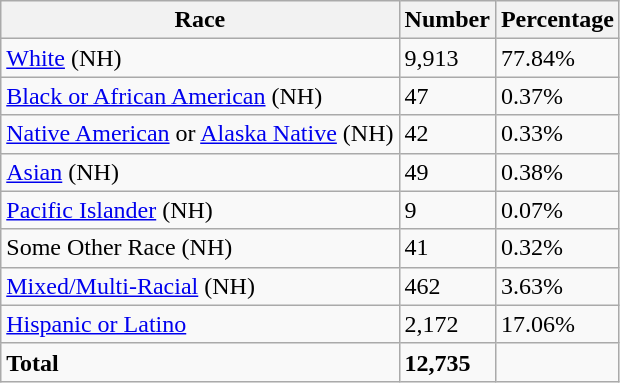<table class="wikitable">
<tr>
<th>Race</th>
<th>Number</th>
<th>Percentage</th>
</tr>
<tr>
<td><a href='#'>White</a> (NH)</td>
<td>9,913</td>
<td>77.84%</td>
</tr>
<tr>
<td><a href='#'>Black or African American</a> (NH)</td>
<td>47</td>
<td>0.37%</td>
</tr>
<tr>
<td><a href='#'>Native American</a> or <a href='#'>Alaska Native</a> (NH)</td>
<td>42</td>
<td>0.33%</td>
</tr>
<tr>
<td><a href='#'>Asian</a> (NH)</td>
<td>49</td>
<td>0.38%</td>
</tr>
<tr>
<td><a href='#'>Pacific Islander</a> (NH)</td>
<td>9</td>
<td>0.07%</td>
</tr>
<tr>
<td>Some Other Race (NH)</td>
<td>41</td>
<td>0.32%</td>
</tr>
<tr>
<td><a href='#'>Mixed/Multi-Racial</a> (NH)</td>
<td>462</td>
<td>3.63%</td>
</tr>
<tr>
<td><a href='#'>Hispanic or Latino</a></td>
<td>2,172</td>
<td>17.06%</td>
</tr>
<tr>
<td><strong>Total</strong></td>
<td><strong>12,735</strong></td>
<td></td>
</tr>
</table>
